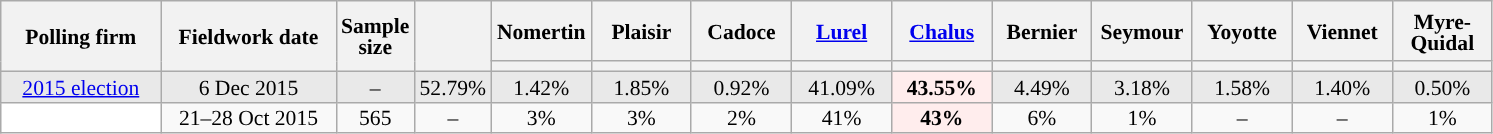<table class="wikitable sortable" style="text-align:center;font-size:90%;line-height:14px;">
<tr style="height:40px;">
<th style="width:100px;" rowspan="2">Polling firm</th>
<th style="width:110px;" rowspan="2">Fieldwork date</th>
<th style="width:35px;" rowspan="2">Sample<br>size</th>
<th style="width:30px;" rowspan="2"></th>
<th class="unsortable" style="width:60px;">Nomertin<br></th>
<th class="unsortable" style="width:60px;">Plaisir<br></th>
<th class="unsortable" style="width:60px;">Cadoce<br></th>
<th class="unsortable" style="width:60px;"><a href='#'>Lurel</a><br></th>
<th class="unsortable" style="width:60px;"><a href='#'>Chalus</a><br></th>
<th class="unsortable" style="width:60px;">Bernier<br></th>
<th class="unsortable" style="width:60px;">Seymour<br></th>
<th class="unsortable" style="width:60px;">Yoyotte<br></th>
<th class="unsortable" style="width:60px;">Viennet<br></th>
<th class="unsortable" style="width:60px;">Myre-Quidal<br></th>
</tr>
<tr>
<th style="background:"></th>
<th style="background:"></th>
<th style="background:"></th>
<th style="background:"></th>
<th style="background:"></th>
<th style="background:"></th>
<th style="background:"></th>
<th style="background:"></th>
<th style="background:"></th>
<th style="background:"></th>
</tr>
<tr style="background:#E9E9E9;">
<td><a href='#'>2015 election</a></td>
<td data-sort-value="2015-12-06">6 Dec 2015</td>
<td>–</td>
<td>52.79%</td>
<td>1.42%</td>
<td>1.85%</td>
<td>0.92%</td>
<td>41.09%</td>
<td style="background:#FFEDED;"><strong>43.55%</strong></td>
<td>4.49%</td>
<td>3.18%</td>
<td>1.58%</td>
<td>1.40%</td>
<td>0.50%</td>
</tr>
<tr>
<td style="background:#FFFFFF;"></td>
<td data-sort-value="2015-10-28">21–28 Oct 2015</td>
<td>565</td>
<td>–</td>
<td>3%</td>
<td>3%</td>
<td>2%</td>
<td>41%</td>
<td style="background:#FFEDED;"><strong>43%</strong></td>
<td>6%</td>
<td>1%</td>
<td>–</td>
<td>–</td>
<td>1%</td>
</tr>
</table>
